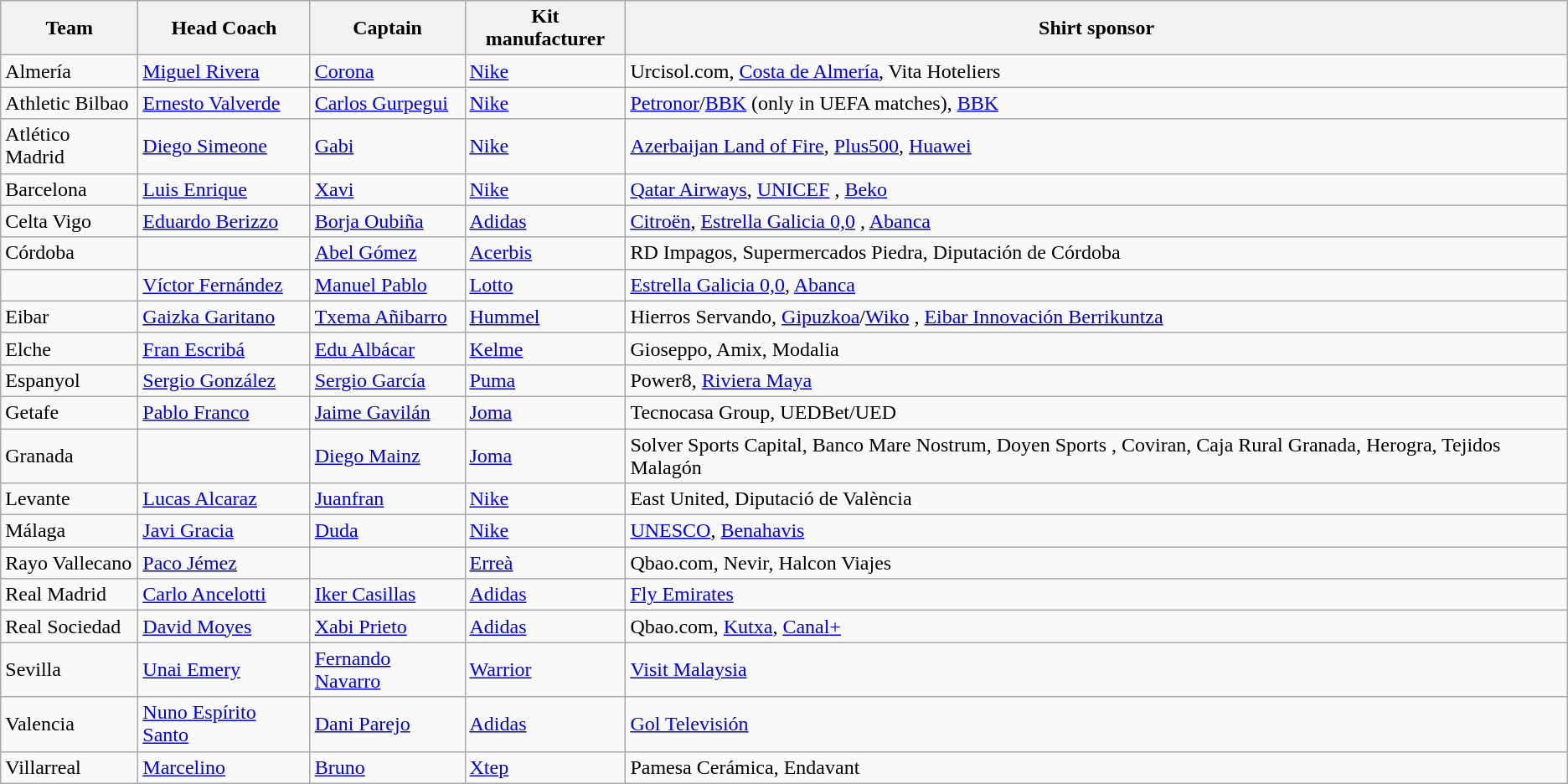<table class="wikitable sortable" style="text-align: left;">
<tr>
<th>Team</th>
<th>Head Coach</th>
<th>Captain</th>
<th>Kit manufacturer</th>
<th>Shirt sponsor</th>
</tr>
<tr>
<td>Almería</td>
<td> <a href='#'>Miguel Rivera</a></td>
<td> <a href='#'>Corona</a></td>
<td><a href='#'>Nike</a></td>
<td>Urcisol.com, <a href='#'>Costa de Almería</a>, Vita Hoteliers</td>
</tr>
<tr>
<td>Athletic Bilbao</td>
<td> <a href='#'>Ernesto Valverde</a></td>
<td> <a href='#'>Carlos Gurpegui</a></td>
<td><a href='#'>Nike</a></td>
<td><a href='#'>Petronor</a>/<a href='#'>BBK</a> (only in UEFA matches), <a href='#'>BBK</a></td>
</tr>
<tr>
<td>Atlético Madrid</td>
<td> <a href='#'>Diego Simeone</a></td>
<td> <a href='#'>Gabi</a></td>
<td><a href='#'>Nike</a></td>
<td><a href='#'>Azerbaijan Land of Fire</a>, <a href='#'>Plus500</a>, <a href='#'>Huawei</a></td>
</tr>
<tr>
<td>Barcelona</td>
<td> <a href='#'>Luis Enrique</a></td>
<td> <a href='#'>Xavi</a></td>
<td><a href='#'>Nike</a></td>
<td><a href='#'>Qatar Airways</a>, <a href='#'>UNICEF</a> , <a href='#'>Beko</a></td>
</tr>
<tr>
<td>Celta Vigo</td>
<td> <a href='#'>Eduardo Berizzo</a></td>
<td> <a href='#'>Borja Oubiña</a></td>
<td><a href='#'>Adidas</a></td>
<td><a href='#'>Citroën</a>, <a href='#'>Estrella Galicia 0,0</a> , <a href='#'>Abanca</a></td>
</tr>
<tr>
<td>Córdoba</td>
<td></td>
<td> <a href='#'>Abel Gómez</a></td>
<td><a href='#'>Acerbis</a></td>
<td>RD Impagos, Supermercados Piedra, Diputación de Córdoba</td>
</tr>
<tr>
<td></td>
<td> <a href='#'>Víctor Fernández</a></td>
<td> <a href='#'>Manuel Pablo</a></td>
<td><a href='#'>Lotto</a></td>
<td><a href='#'>Estrella Galicia 0,0</a>, <a href='#'>Abanca</a></td>
</tr>
<tr>
<td>Eibar</td>
<td> <a href='#'>Gaizka Garitano</a></td>
<td> <a href='#'>Txema Añibarro</a></td>
<td><a href='#'>Hummel</a></td>
<td>Hierros Servando, <a href='#'>Gipuzkoa</a>/<a href='#'>Wiko</a> , <a href='#'>Eibar Innovación Berrikuntza</a></td>
</tr>
<tr>
<td>Elche</td>
<td> <a href='#'>Fran Escribá</a></td>
<td> <a href='#'>Edu Albácar</a></td>
<td><a href='#'>Kelme</a></td>
<td>Gioseppo, Amix, Modalia</td>
</tr>
<tr>
<td>Espanyol</td>
<td> <a href='#'>Sergio González</a></td>
<td> <a href='#'>Sergio García</a></td>
<td><a href='#'>Puma</a></td>
<td>Power8, <a href='#'>Riviera Maya</a> </td>
</tr>
<tr>
<td>Getafe</td>
<td> <a href='#'>Pablo Franco</a></td>
<td> <a href='#'>Jaime Gavilán</a></td>
<td><a href='#'>Joma</a></td>
<td>Tecnocasa Group, UEDBet/UED </td>
</tr>
<tr>
<td>Granada</td>
<td></td>
<td> <a href='#'>Diego Mainz</a></td>
<td><a href='#'>Joma</a></td>
<td>Solver Sports Capital, Banco Mare Nostrum, Doyen Sports , Coviran, Caja Rural Granada, Herogra, Tejidos Malagón</td>
</tr>
<tr>
<td>Levante</td>
<td> <a href='#'>Lucas Alcaraz</a></td>
<td> <a href='#'>Juanfran</a></td>
<td><a href='#'>Nike</a></td>
<td>East United, Diputació de València</td>
</tr>
<tr>
<td>Málaga</td>
<td> <a href='#'>Javi Gracia</a></td>
<td> <a href='#'>Duda</a></td>
<td><a href='#'>Nike</a></td>
<td><a href='#'>UNESCO</a>, <a href='#'>Benahavis</a></td>
</tr>
<tr>
<td>Rayo Vallecano</td>
<td> <a href='#'>Paco Jémez</a></td>
<td></td>
<td><a href='#'>Erreà</a></td>
<td>Qbao.com, Nevir, Halcon Viajes</td>
</tr>
<tr>
<td>Real Madrid</td>
<td> <a href='#'>Carlo Ancelotti</a></td>
<td> <a href='#'>Iker Casillas</a></td>
<td><a href='#'>Adidas</a></td>
<td><a href='#'>Fly Emirates</a></td>
</tr>
<tr>
<td>Real Sociedad</td>
<td> <a href='#'>David Moyes</a></td>
<td> <a href='#'>Xabi Prieto</a></td>
<td><a href='#'>Adidas</a></td>
<td>Qbao.com, <a href='#'>Kutxa</a>, <a href='#'>Canal+</a></td>
</tr>
<tr>
<td>Sevilla</td>
<td> <a href='#'>Unai Emery</a></td>
<td> <a href='#'>Fernando Navarro</a></td>
<td><a href='#'>Warrior</a></td>
<td><a href='#'>Visit Malaysia</a></td>
</tr>
<tr>
<td>Valencia</td>
<td> <a href='#'>Nuno Espírito Santo</a></td>
<td> <a href='#'>Dani Parejo</a></td>
<td><a href='#'>Adidas</a></td>
<td><a href='#'>Gol Televisión</a></td>
</tr>
<tr>
<td>Villarreal</td>
<td> <a href='#'>Marcelino</a></td>
<td> <a href='#'>Bruno</a></td>
<td><a href='#'>Xtep</a></td>
<td>Pamesa Cerámica, Endavant</td>
</tr>
</table>
